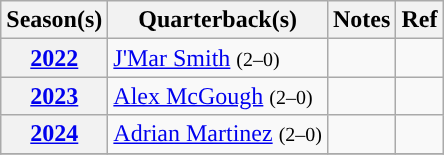<table class="wikitable plainrowheaders">
<tr>
<th>Season(s)</th>
<th>Quarterback(s)</th>
<th>Notes</th>
<th>Ref</th>
</tr>
<tr>
<th scope="row"><a href='#'>2022</a></th>
<td><a href='#'>J'Mar Smith</a> <small>(2–0)</small></td>
<td></td>
<td></td>
</tr>
<tr>
<th scope="row"><a href='#'>2023</a></th>
<td><a href='#'>Alex McGough</a> <small>(2–0)</small></td>
<td></td>
<td></td>
</tr>
<tr>
<th scope="row"><a href='#'>2024</a></th>
<td><a href='#'>Adrian Martinez</a> <small>(2–0)</small></td>
<td></td>
<td></td>
</tr>
<tr>
</tr>
</table>
